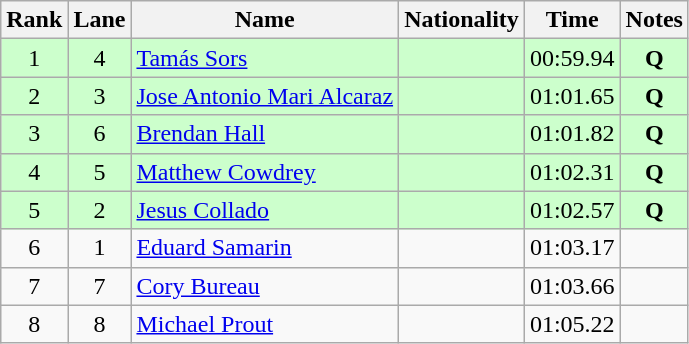<table class="wikitable">
<tr>
<th>Rank</th>
<th>Lane</th>
<th>Name</th>
<th>Nationality</th>
<th>Time</th>
<th>Notes</th>
</tr>
<tr bgcolor=ccffcc>
<td align=center>1</td>
<td align=center>4</td>
<td><a href='#'>Tamás Sors</a></td>
<td></td>
<td align=center>00:59.94</td>
<td align=center><strong>Q</strong></td>
</tr>
<tr bgcolor=ccffcc>
<td align=center>2</td>
<td align=center>3</td>
<td><a href='#'>Jose Antonio Mari Alcaraz</a></td>
<td></td>
<td align=center>01:01.65</td>
<td align=center><strong>Q</strong></td>
</tr>
<tr bgcolor=ccffcc>
<td align=center>3</td>
<td align=center>6</td>
<td><a href='#'>Brendan Hall</a></td>
<td></td>
<td align=center>01:01.82</td>
<td align=center><strong>Q</strong></td>
</tr>
<tr bgcolor=ccffcc>
<td align=center>4</td>
<td align=center>5</td>
<td><a href='#'>Matthew Cowdrey</a></td>
<td></td>
<td align=center>01:02.31</td>
<td align=center><strong>Q</strong></td>
</tr>
<tr bgcolor=ccffcc>
<td align=center>5</td>
<td align=center>2</td>
<td><a href='#'>Jesus Collado</a></td>
<td></td>
<td align=center>01:02.57</td>
<td align=center><strong>Q</strong></td>
</tr>
<tr>
<td align=center>6</td>
<td align=center>1</td>
<td><a href='#'>Eduard Samarin</a></td>
<td></td>
<td align=center>01:03.17</td>
<td align=center></td>
</tr>
<tr>
<td align=center>7</td>
<td align=center>7</td>
<td><a href='#'>Cory Bureau</a></td>
<td></td>
<td align=center>01:03.66</td>
<td></td>
</tr>
<tr>
<td align=center>8</td>
<td align=center>8</td>
<td><a href='#'>Michael Prout</a></td>
<td></td>
<td align=center>01:05.22</td>
<td></td>
</tr>
</table>
